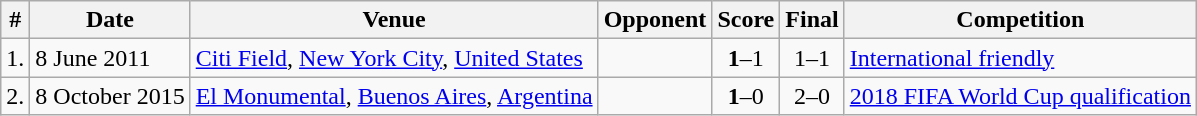<table class="wikitable">
<tr>
<th>#</th>
<th>Date</th>
<th>Venue</th>
<th>Opponent</th>
<th>Score</th>
<th>Final</th>
<th>Competition</th>
</tr>
<tr>
<td>1.</td>
<td>8 June 2011</td>
<td><a href='#'>Citi Field</a>, <a href='#'>New York City</a>, <a href='#'>United States</a></td>
<td></td>
<td align=center><strong>1</strong>–1</td>
<td align=center>1–1</td>
<td><a href='#'>International friendly</a></td>
</tr>
<tr>
<td>2.</td>
<td>8 October 2015</td>
<td><a href='#'>El Monumental</a>, <a href='#'>Buenos Aires</a>, <a href='#'>Argentina</a></td>
<td></td>
<td align=center><strong>1</strong>–0</td>
<td align=center>2–0</td>
<td><a href='#'>2018 FIFA World Cup qualification</a></td>
</tr>
</table>
